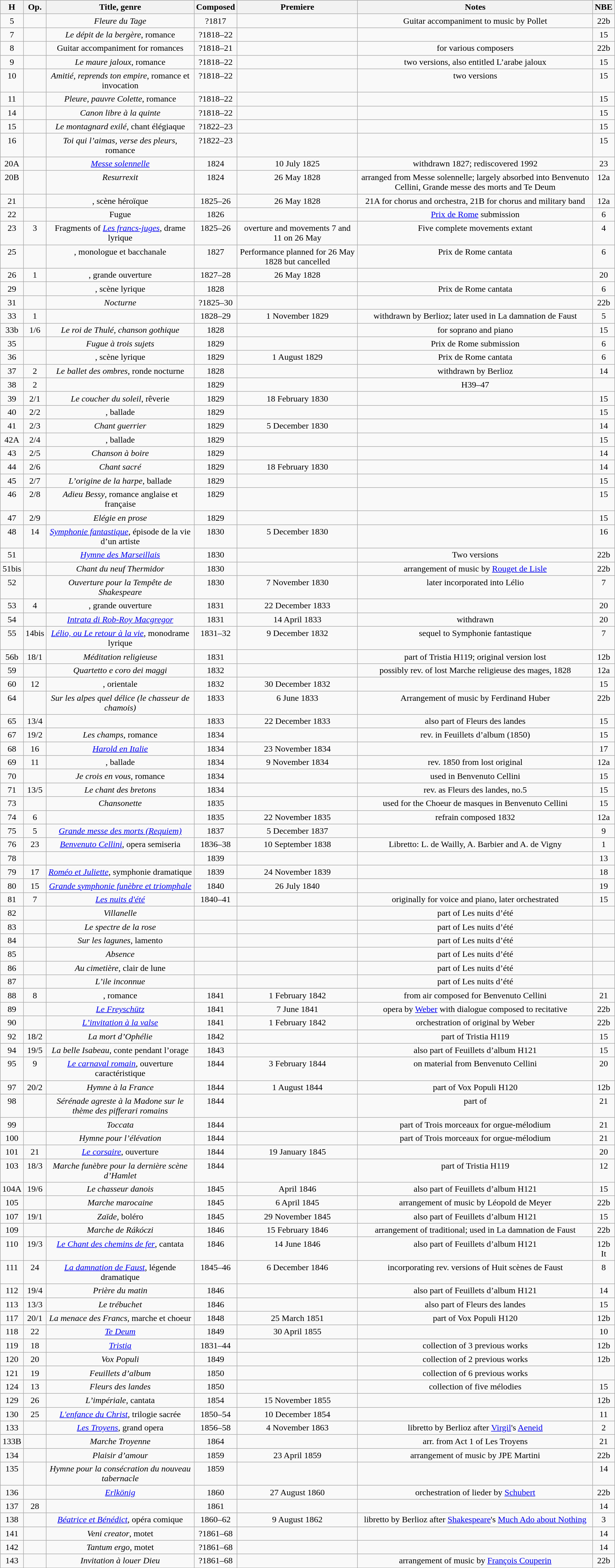<table class="wikitable sortable" style="font-size:100%; text-align: center; width:90%">
<tr>
<th>H</th>
<th>Op.</th>
<th>Title, genre</th>
<th>Composed</th>
<th>Premiere</th>
<th>Notes</th>
<th>NBE</th>
</tr>
<tr style="vertical-align: top">
<td>5</td>
<td></td>
<td><em>Fleure du Tage</em></td>
<td>?1817</td>
<td></td>
<td>Guitar accompaniment to music by Pollet</td>
<td>22b</td>
</tr>
<tr style="vertical-align: top">
<td>7</td>
<td></td>
<td><em>Le dépit de la bergère</em>, romance</td>
<td>?1818–22</td>
<td></td>
<td></td>
<td>15</td>
</tr>
<tr style="vertical-align: top">
<td>8</td>
<td></td>
<td>Guitar accompaniment for romances</td>
<td>?1818–21</td>
<td></td>
<td>for various composers</td>
<td>22b</td>
</tr>
<tr style="vertical-align: top">
<td>9</td>
<td></td>
<td><em>Le maure jaloux</em>, romance</td>
<td>?1818–22</td>
<td></td>
<td>two versions, also entitled L’arabe jaloux</td>
<td>15</td>
</tr>
<tr style="vertical-align: top">
<td>10</td>
<td></td>
<td><em>Amitié, reprends ton empire</em>, romance et invocation</td>
<td>?1818–22</td>
<td></td>
<td>two versions</td>
<td>15</td>
</tr>
<tr style="vertical-align: top">
<td>11</td>
<td></td>
<td><em>Pleure, pauvre Colette</em>, romance</td>
<td>?1818–22</td>
<td></td>
<td></td>
<td>15</td>
</tr>
<tr style="vertical-align: top">
<td>14</td>
<td></td>
<td><em>Canon libre à la quinte</em></td>
<td>?1818–22</td>
<td></td>
<td></td>
<td>15</td>
</tr>
<tr style="vertical-align: top">
<td>15</td>
<td></td>
<td><em>Le montagnard exilé</em>, chant élégiaque</td>
<td>?1822–23</td>
<td></td>
<td></td>
<td>15</td>
</tr>
<tr style="vertical-align: top">
<td>16</td>
<td></td>
<td><em>Toi qui l’aimas, verse des pleurs</em>, romance</td>
<td>?1822–23</td>
<td></td>
<td></td>
<td>15</td>
</tr>
<tr style="vertical-align: top">
<td>20A</td>
<td></td>
<td><em><a href='#'>Messe solennelle</a></em></td>
<td>1824</td>
<td>10 July 1825</td>
<td>withdrawn 1827; rediscovered 1992</td>
<td>23</td>
</tr>
<tr style="vertical-align: top">
<td>20B</td>
<td></td>
<td><em>Resurrexit</em></td>
<td>1824</td>
<td>26 May 1828</td>
<td>arranged from Messe solennelle; largely absorbed into Benvenuto Cellini, Grande messe des morts and Te Deum</td>
<td>12a</td>
</tr>
<tr style="vertical-align: top">
<td>21</td>
<td></td>
<td><em></em>, scène héroïque</td>
<td>1825–26</td>
<td>26 May 1828</td>
<td>21A for chorus and orchestra, 21B for chorus and military band</td>
<td>12a</td>
</tr>
<tr style="vertical-align: top">
<td>22</td>
<td></td>
<td>Fugue</td>
<td>1826</td>
<td></td>
<td><a href='#'>Prix de Rome</a> submission</td>
<td>6</td>
</tr>
<tr style="vertical-align: top">
<td>23</td>
<td>3</td>
<td>Fragments of <em><a href='#'>Les francs-juges</a></em>, drame lyrique</td>
<td>1825–26</td>
<td>overture and movements 7 and 11 on 26 May</td>
<td>Five complete movements extant</td>
<td>4</td>
</tr>
<tr style="vertical-align: top">
<td>25</td>
<td></td>
<td><em></em>, monologue et bacchanale</td>
<td>1827</td>
<td>Performance planned for 26 May 1828 but cancelled</td>
<td>Prix de Rome cantata</td>
<td>6</td>
</tr>
<tr style="vertical-align: top">
<td>26</td>
<td>1</td>
<td><em></em>, grande ouverture</td>
<td>1827–28</td>
<td>26 May 1828</td>
<td></td>
<td>20</td>
</tr>
<tr style="vertical-align: top">
<td>29</td>
<td></td>
<td><em></em>, scène lyrique</td>
<td>1828</td>
<td></td>
<td>Prix de Rome cantata</td>
<td>6</td>
</tr>
<tr style="vertical-align: top">
<td>31</td>
<td></td>
<td><em>Nocturne</em></td>
<td>?1825–30</td>
<td></td>
<td></td>
<td>22b</td>
</tr>
<tr style="vertical-align: top">
<td>33</td>
<td>1</td>
<td><em></em><br></td>
<td>1828–29</td>
<td>1 November 1829</td>
<td>withdrawn by Berlioz; later used in La damnation de Faust</td>
<td>5</td>
</tr>
<tr style="vertical-align: top">
<td>33b</td>
<td>1/6</td>
<td><em>Le roi de Thulé, chanson gothique</em></td>
<td>1828</td>
<td></td>
<td>for soprano and piano</td>
<td>15</td>
</tr>
<tr style="vertical-align: top">
<td>35</td>
<td></td>
<td><em>Fugue à trois sujets</em></td>
<td>1829</td>
<td></td>
<td>Prix de Rome submission</td>
<td>6</td>
</tr>
<tr style="vertical-align: top">
<td>36</td>
<td></td>
<td><em></em>, scène lyrique</td>
<td>1829</td>
<td>1 August 1829</td>
<td>Prix de Rome cantata</td>
<td>6</td>
</tr>
<tr style="vertical-align: top">
<td>37</td>
<td>2</td>
<td><em>Le ballet des ombres</em>, ronde nocturne</td>
<td>1828</td>
<td></td>
<td>withdrawn by Berlioz</td>
<td>14</td>
</tr>
<tr style="vertical-align: top">
<td>38</td>
<td>2</td>
<td><em></em></td>
<td>1829</td>
<td></td>
<td>H39–47</td>
<td></td>
</tr>
<tr style="vertical-align: top">
<td>39</td>
<td>2/1</td>
<td><em>Le coucher du soleil</em>, rêverie</td>
<td>1829</td>
<td>18 February 1830</td>
<td></td>
<td>15</td>
</tr>
<tr style="vertical-align: top">
<td>40</td>
<td>2/2</td>
<td><em></em>, ballade</td>
<td>1829</td>
<td></td>
<td></td>
<td>15</td>
</tr>
<tr style="vertical-align: top">
<td>41</td>
<td>2/3</td>
<td><em>Chant guerrier</em></td>
<td>1829</td>
<td>5 December 1830</td>
<td></td>
<td>14</td>
</tr>
<tr style="vertical-align: top">
<td>42A</td>
<td>2/4</td>
<td><em></em>, ballade</td>
<td>1829</td>
<td></td>
<td></td>
<td>15</td>
</tr>
<tr style="vertical-align: top">
<td>43</td>
<td>2/5</td>
<td><em>Chanson à boire</em></td>
<td>1829</td>
<td></td>
<td></td>
<td>14</td>
</tr>
<tr style="vertical-align: top">
<td>44</td>
<td>2/6</td>
<td><em>Chant sacré</em></td>
<td>1829</td>
<td>18 February 1830</td>
<td></td>
<td>14</td>
</tr>
<tr style="vertical-align: top">
<td>45</td>
<td>2/7</td>
<td><em>L’origine de la harpe</em>, ballade</td>
<td>1829</td>
<td></td>
<td></td>
<td>15</td>
</tr>
<tr style="vertical-align: top">
<td>46</td>
<td>2/8</td>
<td><em>Adieu Bessy</em>, romance anglaise et française</td>
<td>1829</td>
<td></td>
<td></td>
<td>15</td>
</tr>
<tr style="vertical-align: top">
<td>47</td>
<td>2/9</td>
<td><em>Elégie en prose</em></td>
<td>1829</td>
<td></td>
<td></td>
<td>15</td>
</tr>
<tr style="vertical-align: top">
<td>48</td>
<td>14</td>
<td><em><a href='#'>Symphonie fantastique</a></em>, épisode de la vie d’un artiste</td>
<td>1830</td>
<td>5 December 1830</td>
<td></td>
<td>16</td>
</tr>
<tr style="vertical-align: top">
<td>51</td>
<td></td>
<td><em><a href='#'>Hymne des Marseillais</a></em></td>
<td>1830</td>
<td></td>
<td>Two versions</td>
<td>22b</td>
</tr>
<tr style="vertical-align: top">
<td>51bis</td>
<td></td>
<td><em>Chant du neuf Thermidor</em></td>
<td>1830</td>
<td></td>
<td>arrangement of music by <a href='#'>Rouget de Lisle</a></td>
<td>22b</td>
</tr>
<tr style="vertical-align: top">
<td>52</td>
<td></td>
<td><em>Ouverture pour la Tempête de Shakespeare</em></td>
<td>1830</td>
<td>7 November 1830</td>
<td>later incorporated into Lélio</td>
<td>7</td>
</tr>
<tr style="vertical-align: top">
<td>53</td>
<td>4</td>
<td><em></em>, grande ouverture</td>
<td>1831</td>
<td>22 December 1833</td>
<td></td>
<td>20</td>
</tr>
<tr style="vertical-align: top">
<td>54</td>
<td></td>
<td><em><a href='#'>Intrata di Rob-Roy Macgregor</a></em></td>
<td>1831</td>
<td>14 April 1833</td>
<td>withdrawn</td>
<td>20</td>
</tr>
<tr style="vertical-align: top">
<td>55</td>
<td>14bis</td>
<td><em><a href='#'>Lélio, ou Le retour à la vie</a></em>, monodrame lyrique</td>
<td>1831–32</td>
<td>9 December 1832</td>
<td>sequel to Symphonie fantastique</td>
<td>7</td>
</tr>
<tr style="vertical-align: top">
<td>56b</td>
<td>18/1</td>
<td><em>Méditation religieuse</em></td>
<td>1831</td>
<td></td>
<td>part of Tristia H119; original version lost</td>
<td>12b</td>
</tr>
<tr style="vertical-align: top">
<td>59</td>
<td></td>
<td><em>Quartetto e coro dei maggi</em></td>
<td>1832</td>
<td></td>
<td>possibly rev. of lost Marche religieuse des mages, 1828</td>
<td>12a</td>
</tr>
<tr style="vertical-align: top">
<td>60</td>
<td>12</td>
<td><em></em>, orientale</td>
<td>1832</td>
<td>30 December 1832</td>
<td></td>
<td>15</td>
</tr>
<tr style="vertical-align: top">
<td>64</td>
<td></td>
<td><em>Sur les alpes quel délice (le chasseur de chamois)</em></td>
<td>1833</td>
<td>6 June 1833</td>
<td>Arrangement of music by Ferdinand Huber</td>
<td>22b</td>
</tr>
<tr style="vertical-align: top">
<td>65</td>
<td>13/4</td>
<td><em></em></td>
<td>1833</td>
<td>22 December 1833</td>
<td>also part of Fleurs des landes</td>
<td>15</td>
</tr>
<tr style="vertical-align: top">
<td>67</td>
<td>19/2</td>
<td><em>Les champs</em>, romance</td>
<td>1834</td>
<td></td>
<td>rev. in Feuillets d’album (1850)</td>
<td>15</td>
</tr>
<tr style="vertical-align: top">
<td>68</td>
<td>16</td>
<td><em><a href='#'>Harold en Italie</a></em></td>
<td>1834</td>
<td>23 November 1834</td>
<td></td>
<td>17</td>
</tr>
<tr style="vertical-align: top">
<td>69</td>
<td>11</td>
<td><em></em>, ballade</td>
<td>1834</td>
<td>9 November 1834</td>
<td>rev. 1850 from lost original</td>
<td>12a</td>
</tr>
<tr style="vertical-align: top">
<td>70</td>
<td></td>
<td><em>Je crois en vous</em>, romance</td>
<td>1834</td>
<td></td>
<td>used in Benvenuto Cellini</td>
<td>15</td>
</tr>
<tr style="vertical-align: top">
<td>71</td>
<td>13/5</td>
<td><em>Le chant des bretons</em></td>
<td>1834</td>
<td></td>
<td>rev. as Fleurs des landes, no.5</td>
<td>15</td>
</tr>
<tr style="vertical-align: top">
<td>73</td>
<td></td>
<td><em>Chansonette</em></td>
<td>1835</td>
<td></td>
<td>used for the Choeur de masques in Benvenuto Cellini</td>
<td>15</td>
</tr>
<tr style="vertical-align: top">
<td>74</td>
<td>6</td>
<td><em></em></td>
<td>1835</td>
<td>22 November 1835</td>
<td>refrain composed 1832</td>
<td>12a</td>
</tr>
<tr style="vertical-align: top">
<td>75</td>
<td>5</td>
<td><em><a href='#'>Grande messe des morts (Requiem)</a></em></td>
<td>1837</td>
<td>5 December 1837</td>
<td></td>
<td>9</td>
</tr>
<tr style="vertical-align: top">
<td>76</td>
<td>23</td>
<td><em><a href='#'>Benvenuto Cellini</a></em>, opera semiseria</td>
<td>1836–38</td>
<td>10 September 1838</td>
<td>Libretto: L. de Wailly, A. Barbier and A. de Vigny</td>
<td>1</td>
</tr>
<tr style="vertical-align: top">
<td>78</td>
<td></td>
<td></td>
<td>1839</td>
<td></td>
<td></td>
<td>13</td>
</tr>
<tr style="vertical-align: top">
<td>79</td>
<td>17</td>
<td><em><a href='#'>Roméo et Juliette</a></em>, symphonie dramatique</td>
<td>1839</td>
<td>24 November 1839</td>
<td></td>
<td>18</td>
</tr>
<tr style="vertical-align: top">
<td>80</td>
<td>15</td>
<td><em><a href='#'>Grande symphonie funèbre et triomphale</a></em></td>
<td>1840</td>
<td>26 July 1840</td>
<td></td>
<td>19</td>
</tr>
<tr style="vertical-align: top">
<td>81</td>
<td>7</td>
<td><em><a href='#'>Les nuits d'été</a></em></td>
<td>1840–41</td>
<td></td>
<td>originally for voice and piano, later orchestrated</td>
<td>15</td>
</tr>
<tr style="vertical-align: top">
<td>82</td>
<td></td>
<td><em>Villanelle</em></td>
<td></td>
<td></td>
<td>part of Les nuits d’été</td>
<td></td>
</tr>
<tr style="vertical-align: top">
<td>83</td>
<td></td>
<td><em>Le spectre de la rose</em></td>
<td></td>
<td></td>
<td>part of Les nuits d’été</td>
<td></td>
</tr>
<tr style="vertical-align: top">
<td>84</td>
<td></td>
<td><em>Sur les lagunes</em>, lamento</td>
<td></td>
<td></td>
<td>part of Les nuits d’été</td>
<td></td>
</tr>
<tr style="vertical-align: top">
<td>85</td>
<td></td>
<td><em>Absence</em></td>
<td></td>
<td></td>
<td>part of Les nuits d’été</td>
<td></td>
</tr>
<tr style="vertical-align: top">
<td>86</td>
<td></td>
<td><em>Au cimetière</em>, clair de lune</td>
<td></td>
<td></td>
<td>part of Les nuits d’été</td>
<td></td>
</tr>
<tr style="vertical-align: top">
<td>87</td>
<td></td>
<td><em>L’ile inconnue</em></td>
<td></td>
<td></td>
<td>part of Les nuits d’été</td>
<td></td>
</tr>
<tr style="vertical-align: top">
<td>88</td>
<td>8</td>
<td><em></em>, romance</td>
<td>1841</td>
<td>1 February 1842</td>
<td>from air composed for Benvenuto Cellini</td>
<td>21</td>
</tr>
<tr style="vertical-align: top">
<td>89</td>
<td></td>
<td><em><a href='#'>Le Freyschütz</a></em></td>
<td>1841</td>
<td>7 June 1841</td>
<td>opera by <a href='#'>Weber</a> with dialogue composed to recitative</td>
<td>22b</td>
</tr>
<tr style="vertical-align: top">
<td>90</td>
<td></td>
<td><em><a href='#'>L’invitation à la valse</a></em></td>
<td>1841</td>
<td>1 February 1842</td>
<td>orchestration of original by Weber</td>
<td>22b</td>
</tr>
<tr style="vertical-align: top">
<td>92</td>
<td>18/2</td>
<td><em>La mort d’Ophélie</em></td>
<td>1842</td>
<td></td>
<td>part of Tristia H119</td>
<td>15</td>
</tr>
<tr style="vertical-align: top">
<td>94</td>
<td>19/5</td>
<td><em>La belle Isabeau</em>, conte pendant l’orage</td>
<td>1843</td>
<td></td>
<td>also part of Feuillets d’album H121</td>
<td>15</td>
</tr>
<tr style="vertical-align: top">
<td>95</td>
<td>9</td>
<td><em><a href='#'>Le carnaval romain</a></em>, ouverture caractéristique</td>
<td>1844</td>
<td>3 February 1844</td>
<td>on material from Benvenuto Cellini</td>
<td>20</td>
</tr>
<tr style="vertical-align: top">
<td>97</td>
<td>20/2</td>
<td><em>Hymne à la France</em></td>
<td>1844</td>
<td>1 August 1844</td>
<td>part of Vox Populi H120</td>
<td>12b</td>
</tr>
<tr style="vertical-align: top">
<td>98</td>
<td></td>
<td><em>Sérénade agreste à la Madone sur le thème des pifferari romains</em></td>
<td>1844</td>
<td></td>
<td>part of </td>
<td>21</td>
</tr>
<tr style="vertical-align: top">
<td>99</td>
<td></td>
<td><em>Toccata</em></td>
<td>1844</td>
<td></td>
<td>part of Trois morceaux for orgue-mélodium</td>
<td>21</td>
</tr>
<tr style="vertical-align: top">
<td>100</td>
<td></td>
<td><em>Hymne pour l’élévation</em></td>
<td>1844</td>
<td></td>
<td>part of Trois morceaux for orgue-mélodium</td>
<td>21</td>
</tr>
<tr style="vertical-align: top">
<td>101</td>
<td>21</td>
<td><em><a href='#'>Le corsaire</a></em>, ouverture</td>
<td>1844</td>
<td>19 January 1845</td>
<td></td>
<td>20</td>
</tr>
<tr style="vertical-align: top">
<td>103</td>
<td>18/3</td>
<td><em>Marche funèbre pour la dernière scène d’Hamlet</em></td>
<td>1844</td>
<td></td>
<td>part of Tristia H119</td>
<td>12</td>
</tr>
<tr style="vertical-align: top">
<td>104A</td>
<td>19/6</td>
<td><em>Le chasseur danois</em></td>
<td>1845</td>
<td>April 1846</td>
<td>also part of Feuillets d’album H121</td>
<td>15</td>
</tr>
<tr style="vertical-align: top">
<td>105</td>
<td></td>
<td><em>Marche marocaine</em></td>
<td>1845</td>
<td>6 April 1845</td>
<td>arrangement of music by Léopold de Meyer</td>
<td>22b</td>
</tr>
<tr style="vertical-align: top">
<td>107</td>
<td>19/1</td>
<td><em>Zaïde</em>, boléro</td>
<td>1845</td>
<td>29 November 1845</td>
<td>also part of Feuillets d’album H121</td>
<td>15</td>
</tr>
<tr style="vertical-align: top">
<td>109</td>
<td></td>
<td><em>Marche de Rákóczi</em></td>
<td>1846</td>
<td>15 February 1846</td>
<td>arrangement of traditional; used in La damnation de Faust</td>
<td>22b</td>
</tr>
<tr style="vertical-align: top">
<td>110</td>
<td>19/3</td>
<td><em><a href='#'>Le Chant des chemins de fer</a></em>, cantata</td>
<td>1846</td>
<td>14 June 1846</td>
<td>also part of Feuillets d’album H121</td>
<td>12b<br>It</td>
</tr>
<tr style="vertical-align: top">
<td>111</td>
<td>24</td>
<td><em><a href='#'>La damnation de Faust</a></em>, légende dramatique</td>
<td>1845–46</td>
<td>6 December 1846</td>
<td>incorporating rev. versions of Huit scènes de Faust</td>
<td>8</td>
</tr>
<tr style="vertical-align: top">
<td>112</td>
<td>19/4</td>
<td><em>Prière du matin</em></td>
<td>1846</td>
<td></td>
<td>also part of Feuillets d’album H121</td>
<td>14</td>
</tr>
<tr style="vertical-align: top">
<td>113</td>
<td>13/3</td>
<td><em>Le trébuchet</em></td>
<td>1846</td>
<td></td>
<td>also part of Fleurs des landes</td>
<td>15</td>
</tr>
<tr style="vertical-align: top">
<td>117</td>
<td>20/1</td>
<td><em>La menace des Francs</em>, marche et choeur</td>
<td>1848</td>
<td>25 March 1851</td>
<td>part of Vox Populi H120</td>
<td>12b</td>
</tr>
<tr style="vertical-align: top">
<td>118</td>
<td>22</td>
<td><em><a href='#'>Te Deum</a></em></td>
<td>1849</td>
<td>30 April 1855</td>
<td></td>
<td>10</td>
</tr>
<tr style="vertical-align: top">
<td>119</td>
<td>18</td>
<td><em><a href='#'>Tristia</a></em><br></td>
<td>1831–44</td>
<td></td>
<td>collection of 3 previous works</td>
<td>12b</td>
</tr>
<tr style="vertical-align: top">
<td>120</td>
<td>20</td>
<td><em>Vox Populi</em><br></td>
<td>1849</td>
<td></td>
<td>collection of 2 previous works</td>
<td>12b</td>
</tr>
<tr style="vertical-align: top">
<td>121</td>
<td>19</td>
<td><em>Feuillets d’album</em><br></td>
<td>1850</td>
<td></td>
<td>collection of 6 previous works</td>
<td></td>
</tr>
<tr style="vertical-align: top">
<td>124</td>
<td>13</td>
<td><em>Fleurs des landes</em><br></td>
<td>1850</td>
<td></td>
<td>collection of five mélodies</td>
<td>15</td>
</tr>
<tr style="vertical-align: top">
<td>129</td>
<td>26</td>
<td><em>L’impériale</em>, cantata</td>
<td>1854</td>
<td>15 November 1855</td>
<td></td>
<td>12b</td>
</tr>
<tr style="vertical-align: top">
<td>130</td>
<td>25</td>
<td><em><a href='#'>L'enfance du Christ</a></em>, trilogie sacrée</td>
<td>1850–54</td>
<td>10 December 1854</td>
<td></td>
<td>11</td>
</tr>
<tr style="vertical-align: top">
<td>133</td>
<td></td>
<td><em><a href='#'>Les Troyens</a></em>, grand opera</td>
<td>1856–58</td>
<td>4 November 1863</td>
<td>libretto by Berlioz after <a href='#'>Virgil</a>'s <a href='#'>Aeneid</a></td>
<td>2</td>
</tr>
<tr style="vertical-align: top">
<td>133B</td>
<td></td>
<td><em>Marche Troyenne</em></td>
<td>1864</td>
<td></td>
<td>arr. from Act 1 of Les Troyens</td>
<td>21</td>
</tr>
<tr style="vertical-align: top">
<td>134</td>
<td></td>
<td><em>Plaisir d’amour</em></td>
<td>1859</td>
<td>23 April 1859</td>
<td>arrangement of music by JPE Martini</td>
<td>22b</td>
</tr>
<tr style="vertical-align: top">
<td>135</td>
<td></td>
<td><em>Hymne pour la consécration du nouveau tabernacle</em></td>
<td>1859</td>
<td></td>
<td></td>
<td>14</td>
</tr>
<tr style="vertical-align: top">
<td>136</td>
<td></td>
<td><em><a href='#'>Erlkönig</a></em></td>
<td>1860</td>
<td>27 August 1860</td>
<td>orchestration of lieder by <a href='#'>Schubert</a></td>
<td>22b</td>
</tr>
<tr style="vertical-align: top">
<td>137</td>
<td>28</td>
<td></td>
<td>1861</td>
<td></td>
<td></td>
<td>14</td>
</tr>
<tr style="vertical-align: top">
<td>138</td>
<td></td>
<td><em><a href='#'>Béatrice et Bénédict</a></em>, opéra comique</td>
<td>1860–62</td>
<td>9 August 1862</td>
<td>libretto by Berlioz after <a href='#'>Shakespeare</a>'s <a href='#'>Much Ado about Nothing</a></td>
<td>3</td>
</tr>
<tr style="vertical-align: top">
<td>141</td>
<td></td>
<td><em>Veni creator</em>, motet</td>
<td>?1861–68</td>
<td></td>
<td></td>
<td>14</td>
</tr>
<tr style="vertical-align: top">
<td>142</td>
<td></td>
<td><em>Tantum ergo</em>, motet</td>
<td>?1861–68</td>
<td></td>
<td></td>
<td>14</td>
</tr>
<tr style="vertical-align: top">
<td>143</td>
<td></td>
<td><em>Invitation à louer Dieu</em></td>
<td>?1861–68</td>
<td></td>
<td>arrangement of music by <a href='#'>François Couperin</a></td>
<td>22b</td>
</tr>
</table>
